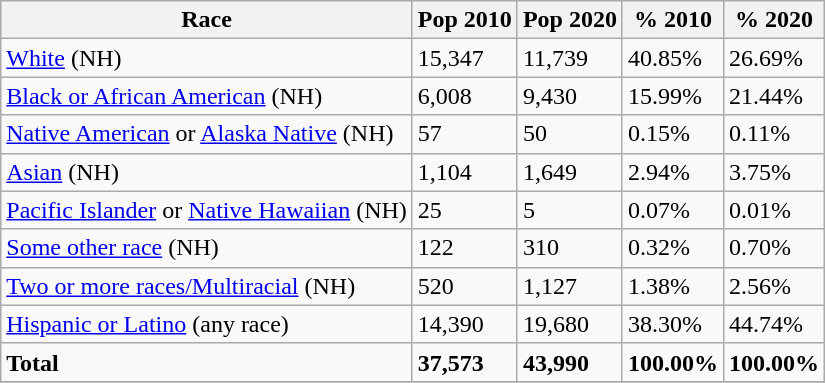<table class="wikitable">
<tr>
<th>Race</th>
<th>Pop 2010</th>
<th>Pop 2020</th>
<th>% 2010</th>
<th>% 2020</th>
</tr>
<tr>
<td><a href='#'>White</a> (NH)</td>
<td>15,347</td>
<td>11,739</td>
<td>40.85%</td>
<td>26.69%</td>
</tr>
<tr>
<td><a href='#'>Black or African American</a> (NH)</td>
<td>6,008</td>
<td>9,430</td>
<td>15.99%</td>
<td>21.44%</td>
</tr>
<tr>
<td><a href='#'>Native American</a> or <a href='#'>Alaska Native</a> (NH)</td>
<td>57</td>
<td>50</td>
<td>0.15%</td>
<td>0.11%</td>
</tr>
<tr>
<td><a href='#'>Asian</a> (NH)</td>
<td>1,104</td>
<td>1,649</td>
<td>2.94%</td>
<td>3.75%</td>
</tr>
<tr>
<td><a href='#'>Pacific Islander</a> or <a href='#'>Native Hawaiian</a> (NH)</td>
<td>25</td>
<td>5</td>
<td>0.07%</td>
<td>0.01%</td>
</tr>
<tr>
<td><a href='#'>Some other race</a> (NH)</td>
<td>122</td>
<td>310</td>
<td>0.32%</td>
<td>0.70%</td>
</tr>
<tr>
<td><a href='#'>Two or more races/Multiracial</a> (NH)</td>
<td>520</td>
<td>1,127</td>
<td>1.38%</td>
<td>2.56%</td>
</tr>
<tr>
<td><a href='#'>Hispanic or Latino</a> (any race)</td>
<td>14,390</td>
<td>19,680</td>
<td>38.30%</td>
<td>44.74%</td>
</tr>
<tr>
<td><strong>Total</strong></td>
<td><strong>37,573</strong></td>
<td><strong>43,990</strong></td>
<td><strong>100.00%</strong></td>
<td><strong>100.00%</strong></td>
</tr>
<tr>
</tr>
</table>
